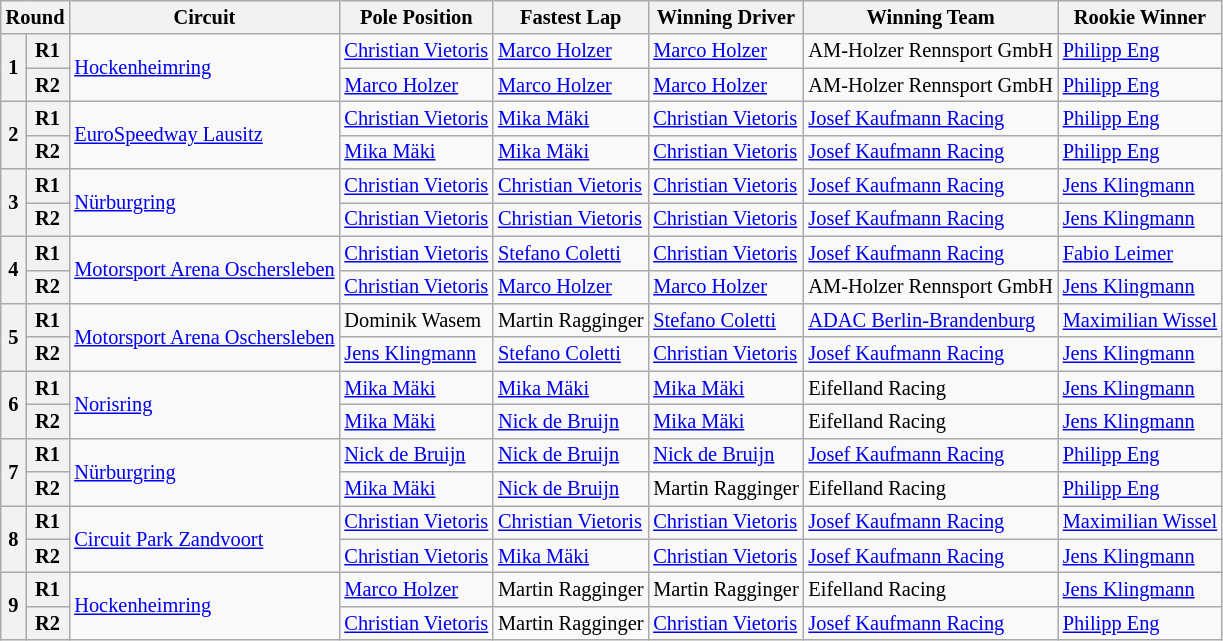<table class="wikitable" style="font-size: 85%">
<tr>
<th colspan=2>Round</th>
<th>Circuit</th>
<th>Pole Position</th>
<th>Fastest Lap</th>
<th>Winning Driver</th>
<th>Winning Team</th>
<th>Rookie Winner</th>
</tr>
<tr>
<th rowspan=2>1</th>
<th>R1</th>
<td rowspan=2> <a href='#'>Hockenheimring</a></td>
<td> <a href='#'>Christian Vietoris</a></td>
<td> <a href='#'>Marco Holzer</a></td>
<td> <a href='#'>Marco Holzer</a></td>
<td nowrap> AM-Holzer Rennsport GmbH</td>
<td> <a href='#'>Philipp Eng</a></td>
</tr>
<tr>
<th>R2</th>
<td> <a href='#'>Marco Holzer</a></td>
<td> <a href='#'>Marco Holzer</a></td>
<td> <a href='#'>Marco Holzer</a></td>
<td> AM-Holzer Rennsport GmbH</td>
<td> <a href='#'>Philipp Eng</a></td>
</tr>
<tr>
<th rowspan=2>2</th>
<th>R1</th>
<td rowspan=2> <a href='#'>EuroSpeedway Lausitz</a></td>
<td> <a href='#'>Christian Vietoris</a></td>
<td> <a href='#'>Mika Mäki</a></td>
<td> <a href='#'>Christian Vietoris</a></td>
<td> <a href='#'>Josef Kaufmann Racing</a></td>
<td> <a href='#'>Philipp Eng</a></td>
</tr>
<tr>
<th>R2</th>
<td> <a href='#'>Mika Mäki</a></td>
<td> <a href='#'>Mika Mäki</a></td>
<td> <a href='#'>Christian Vietoris</a></td>
<td> <a href='#'>Josef Kaufmann Racing</a></td>
<td> <a href='#'>Philipp Eng</a></td>
</tr>
<tr>
<th rowspan=2>3</th>
<th>R1</th>
<td rowspan=2> <a href='#'>Nürburgring</a></td>
<td> <a href='#'>Christian Vietoris</a></td>
<td> <a href='#'>Christian Vietoris</a></td>
<td> <a href='#'>Christian Vietoris</a></td>
<td> <a href='#'>Josef Kaufmann Racing</a></td>
<td> <a href='#'>Jens Klingmann</a></td>
</tr>
<tr>
<th>R2</th>
<td nowrap> <a href='#'>Christian Vietoris</a></td>
<td nowrap> <a href='#'>Christian Vietoris</a></td>
<td nowrap> <a href='#'>Christian Vietoris</a></td>
<td nowrap> <a href='#'>Josef Kaufmann Racing</a></td>
<td nowrap> <a href='#'>Jens Klingmann</a></td>
</tr>
<tr>
<th rowspan=2>4</th>
<th>R1</th>
<td rowspan=2 nowrap> <a href='#'>Motorsport Arena Oschersleben</a></td>
<td> <a href='#'>Christian Vietoris</a></td>
<td> <a href='#'>Stefano Coletti</a></td>
<td> <a href='#'>Christian Vietoris</a></td>
<td> <a href='#'>Josef Kaufmann Racing</a></td>
<td> <a href='#'>Fabio Leimer</a></td>
</tr>
<tr>
<th>R2</th>
<td> <a href='#'>Christian Vietoris</a></td>
<td> <a href='#'>Marco Holzer</a></td>
<td> <a href='#'>Marco Holzer</a></td>
<td> AM-Holzer Rennsport GmbH</td>
<td> <a href='#'>Jens Klingmann</a></td>
</tr>
<tr>
<th rowspan=2>5</th>
<th>R1</th>
<td rowspan=2> <a href='#'>Motorsport Arena Oschersleben</a></td>
<td> Dominik Wasem</td>
<td> Martin Ragginger</td>
<td> <a href='#'>Stefano Coletti</a></td>
<td> <a href='#'>ADAC Berlin-Brandenburg</a></td>
<td> <a href='#'>Maximilian Wissel</a></td>
</tr>
<tr>
<th>R2</th>
<td> <a href='#'>Jens Klingmann</a></td>
<td> <a href='#'>Stefano Coletti</a></td>
<td> <a href='#'>Christian Vietoris</a></td>
<td> <a href='#'>Josef Kaufmann Racing</a></td>
<td> <a href='#'>Jens Klingmann</a></td>
</tr>
<tr>
<th rowspan=2>6</th>
<th>R1</th>
<td rowspan=2> <a href='#'>Norisring</a></td>
<td> <a href='#'>Mika Mäki</a></td>
<td> <a href='#'>Mika Mäki</a></td>
<td> <a href='#'>Mika Mäki</a></td>
<td> Eifelland Racing</td>
<td> <a href='#'>Jens Klingmann</a></td>
</tr>
<tr>
<th>R2</th>
<td> <a href='#'>Mika Mäki</a></td>
<td> <a href='#'>Nick de Bruijn</a></td>
<td> <a href='#'>Mika Mäki</a></td>
<td> Eifelland Racing</td>
<td> <a href='#'>Jens Klingmann</a></td>
</tr>
<tr>
<th rowspan=2>7</th>
<th>R1</th>
<td rowspan=2> <a href='#'>Nürburgring</a></td>
<td> <a href='#'>Nick de Bruijn</a></td>
<td> <a href='#'>Nick de Bruijn</a></td>
<td> <a href='#'>Nick de Bruijn</a></td>
<td> <a href='#'>Josef Kaufmann Racing</a></td>
<td> <a href='#'>Philipp Eng</a></td>
</tr>
<tr>
<th>R2</th>
<td> <a href='#'>Mika Mäki</a></td>
<td> <a href='#'>Nick de Bruijn</a></td>
<td> Martin Ragginger</td>
<td> Eifelland Racing</td>
<td> <a href='#'>Philipp Eng</a></td>
</tr>
<tr>
<th rowspan=2>8</th>
<th>R1</th>
<td rowspan=2> <a href='#'>Circuit Park Zandvoort</a></td>
<td> <a href='#'>Christian Vietoris</a></td>
<td> <a href='#'>Christian Vietoris</a></td>
<td> <a href='#'>Christian Vietoris</a></td>
<td> <a href='#'>Josef Kaufmann Racing</a></td>
<td nowrap> <a href='#'>Maximilian Wissel</a></td>
</tr>
<tr>
<th>R2</th>
<td> <a href='#'>Christian Vietoris</a></td>
<td> <a href='#'>Mika Mäki</a></td>
<td> <a href='#'>Christian Vietoris</a></td>
<td> <a href='#'>Josef Kaufmann Racing</a></td>
<td> <a href='#'>Jens Klingmann</a></td>
</tr>
<tr>
<th rowspan=2>9</th>
<th>R1</th>
<td rowspan=2> <a href='#'>Hockenheimring</a></td>
<td> <a href='#'>Marco Holzer</a></td>
<td nowrap> Martin Ragginger</td>
<td nowrap> Martin Ragginger</td>
<td> Eifelland Racing</td>
<td> <a href='#'>Jens Klingmann</a></td>
</tr>
<tr>
<th>R2</th>
<td> <a href='#'>Christian Vietoris</a></td>
<td> Martin Ragginger</td>
<td> <a href='#'>Christian Vietoris</a></td>
<td> <a href='#'>Josef Kaufmann Racing</a></td>
<td> <a href='#'>Philipp Eng</a></td>
</tr>
</table>
